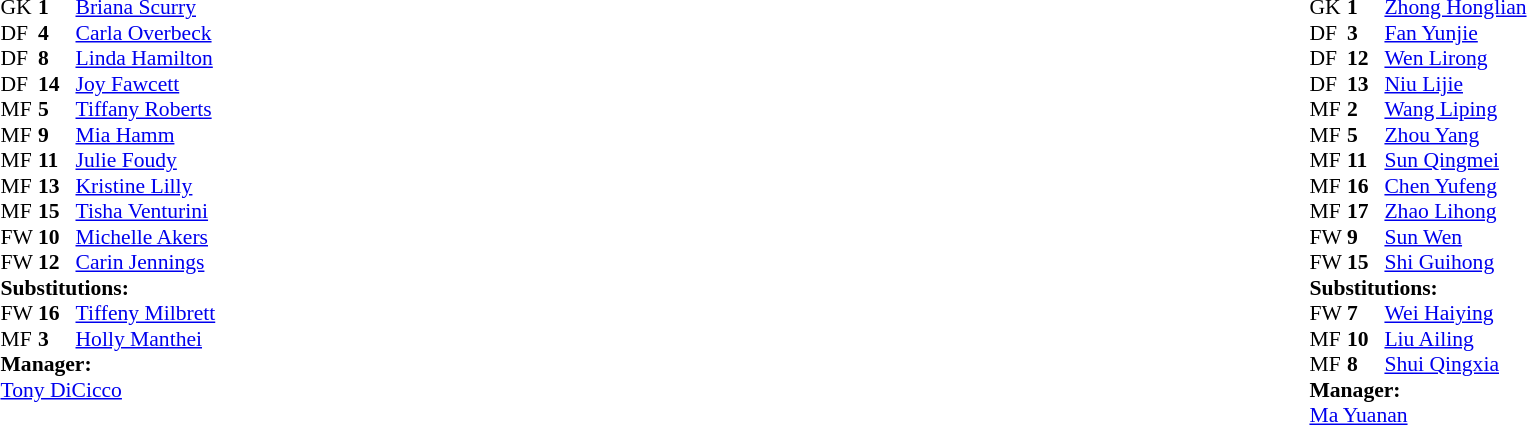<table width="100%">
<tr>
<td valign="top" width="40%"><br><table style="font-size:90%" cellspacing="0" cellpadding="0">
<tr>
<th width=25></th>
<th width=25></th>
</tr>
<tr>
<td>GK</td>
<td><strong>1</strong></td>
<td><a href='#'>Briana Scurry</a></td>
</tr>
<tr>
<td>DF</td>
<td><strong>4</strong></td>
<td><a href='#'>Carla Overbeck</a></td>
</tr>
<tr>
<td>DF</td>
<td><strong>8</strong></td>
<td><a href='#'>Linda Hamilton</a></td>
</tr>
<tr>
<td>DF</td>
<td><strong>14</strong></td>
<td><a href='#'>Joy Fawcett</a></td>
</tr>
<tr>
<td>MF</td>
<td><strong>5</strong></td>
<td><a href='#'>Tiffany Roberts</a></td>
</tr>
<tr>
<td>MF</td>
<td><strong>9</strong></td>
<td><a href='#'>Mia Hamm</a></td>
</tr>
<tr>
<td>MF</td>
<td><strong>11</strong></td>
<td><a href='#'>Julie Foudy</a></td>
</tr>
<tr>
<td>MF</td>
<td><strong>13</strong></td>
<td><a href='#'>Kristine Lilly</a></td>
</tr>
<tr>
<td>MF</td>
<td><strong>15</strong></td>
<td><a href='#'>Tisha Venturini</a></td>
</tr>
<tr>
<td>FW</td>
<td><strong>10</strong></td>
<td><a href='#'>Michelle Akers</a></td>
<td></td>
<td></td>
</tr>
<tr>
<td>FW</td>
<td><strong>12</strong></td>
<td><a href='#'>Carin Jennings</a></td>
</tr>
<tr>
<td colspan=3><strong>Substitutions:</strong></td>
</tr>
<tr>
<td>FW</td>
<td><strong>16</strong></td>
<td><a href='#'>Tiffeny Milbrett</a></td>
<td></td>
<td></td>
<td></td>
</tr>
<tr>
<td>MF</td>
<td><strong>3</strong></td>
<td><a href='#'>Holly Manthei</a></td>
<td></td>
<td></td>
<td></td>
</tr>
<tr>
<td colspan=3><strong>Manager:</strong></td>
</tr>
<tr>
<td colspan=3><a href='#'>Tony DiCicco</a></td>
</tr>
</table>
</td>
<td valign="top"></td>
<td valign="top" width="50%"><br><table style="font-size:90%; margin:auto" cellspacing="0" cellpadding="0">
<tr>
<th width=25></th>
<th width=25></th>
</tr>
<tr>
<td>GK</td>
<td><strong>1</strong></td>
<td><a href='#'>Zhong Honglian</a></td>
</tr>
<tr>
<td>DF</td>
<td><strong>3</strong></td>
<td><a href='#'>Fan Yunjie</a></td>
</tr>
<tr>
<td>DF</td>
<td><strong>12</strong></td>
<td><a href='#'>Wen Lirong</a></td>
</tr>
<tr>
<td>DF</td>
<td><strong>13</strong></td>
<td><a href='#'>Niu Lijie</a></td>
</tr>
<tr>
<td>MF</td>
<td><strong>2</strong></td>
<td><a href='#'>Wang Liping</a></td>
<td></td>
</tr>
<tr>
<td>MF</td>
<td><strong>5</strong></td>
<td><a href='#'>Zhou Yang</a></td>
</tr>
<tr>
<td>MF</td>
<td><strong>11</strong></td>
<td><a href='#'>Sun Qingmei</a></td>
<td></td>
<td></td>
</tr>
<tr>
<td>MF</td>
<td><strong>16</strong></td>
<td><a href='#'>Chen Yufeng</a></td>
<td></td>
<td></td>
</tr>
<tr>
<td>MF</td>
<td><strong>17</strong></td>
<td><a href='#'>Zhao Lihong</a></td>
</tr>
<tr>
<td>FW</td>
<td><strong>9</strong></td>
<td><a href='#'>Sun Wen</a></td>
</tr>
<tr>
<td>FW</td>
<td><strong>15</strong></td>
<td><a href='#'>Shi Guihong</a></td>
<td></td>
<td></td>
</tr>
<tr>
<td colspan=3><strong>Substitutions:</strong></td>
</tr>
<tr>
<td>FW</td>
<td><strong>7</strong></td>
<td><a href='#'>Wei Haiying</a></td>
<td></td>
<td></td>
</tr>
<tr>
<td>MF</td>
<td><strong>10</strong></td>
<td><a href='#'>Liu Ailing</a></td>
<td></td>
<td></td>
</tr>
<tr>
<td>MF</td>
<td><strong>8</strong></td>
<td><a href='#'>Shui Qingxia</a></td>
<td></td>
<td></td>
</tr>
<tr>
<td colspan=3><strong>Manager:</strong></td>
</tr>
<tr>
<td colspan=3><a href='#'>Ma Yuanan</a></td>
</tr>
</table>
</td>
</tr>
</table>
